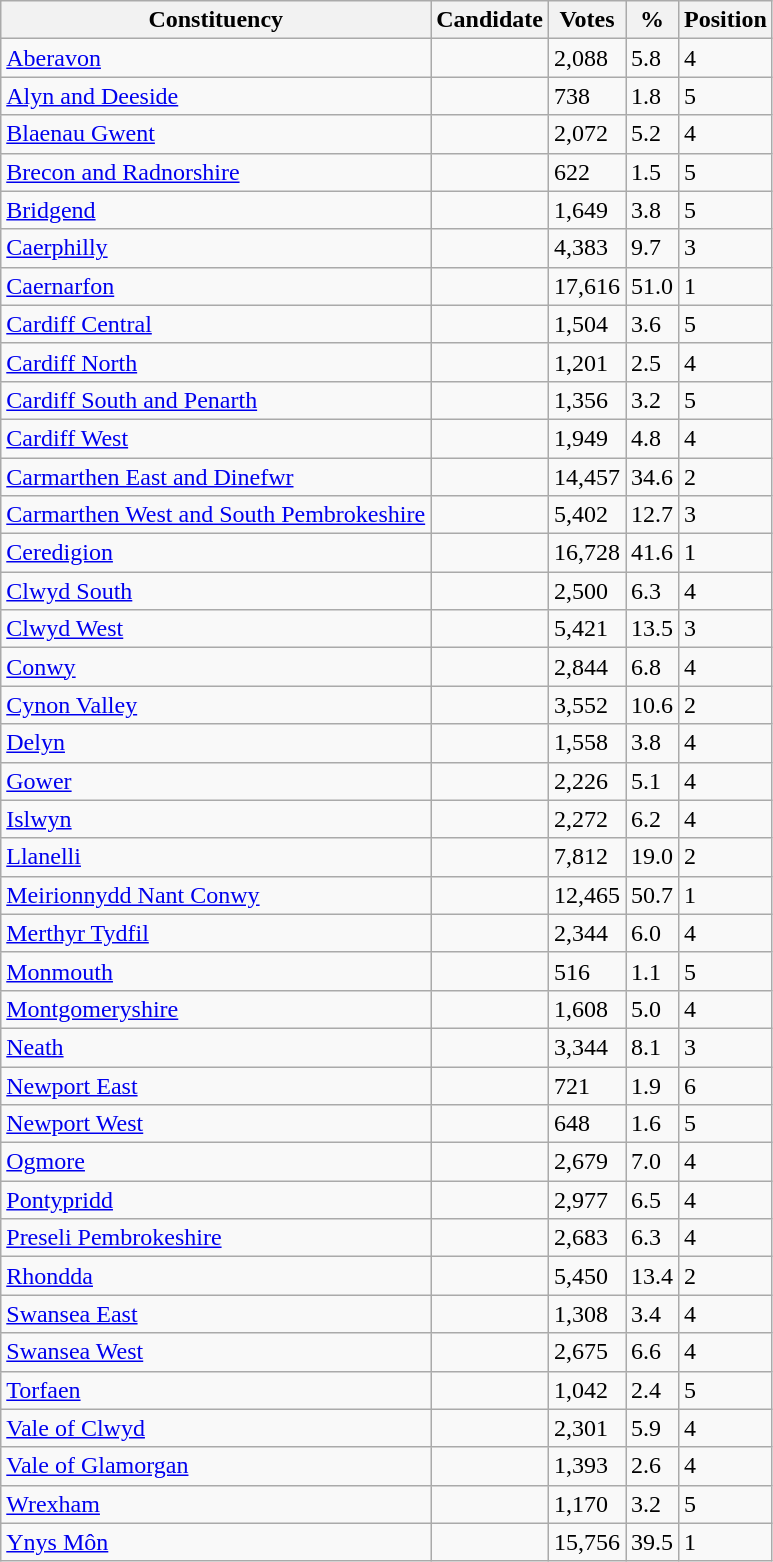<table class="wikitable sortable">
<tr>
<th>Constituency</th>
<th>Candidate</th>
<th>Votes</th>
<th>%</th>
<th>Position</th>
</tr>
<tr>
<td><a href='#'>Aberavon</a></td>
<td></td>
<td>2,088</td>
<td>5.8</td>
<td>4</td>
</tr>
<tr>
<td><a href='#'>Alyn and Deeside</a></td>
<td></td>
<td>738</td>
<td>1.8</td>
<td>5</td>
</tr>
<tr>
<td><a href='#'>Blaenau Gwent</a></td>
<td></td>
<td>2,072</td>
<td>5.2</td>
<td>4</td>
</tr>
<tr>
<td><a href='#'>Brecon and Radnorshire</a></td>
<td></td>
<td>622</td>
<td>1.5</td>
<td>5</td>
</tr>
<tr>
<td><a href='#'>Bridgend</a></td>
<td></td>
<td>1,649</td>
<td>3.8</td>
<td>5</td>
</tr>
<tr>
<td><a href='#'>Caerphilly</a></td>
<td></td>
<td>4,383</td>
<td>9.7</td>
<td>3</td>
</tr>
<tr>
<td><a href='#'>Caernarfon</a></td>
<td></td>
<td>17,616</td>
<td>51.0</td>
<td>1</td>
</tr>
<tr>
<td><a href='#'>Cardiff Central</a></td>
<td></td>
<td>1,504</td>
<td>3.6</td>
<td>5</td>
</tr>
<tr>
<td><a href='#'>Cardiff North</a></td>
<td></td>
<td>1,201</td>
<td>2.5</td>
<td>4</td>
</tr>
<tr>
<td><a href='#'>Cardiff South and Penarth</a></td>
<td></td>
<td>1,356</td>
<td>3.2</td>
<td>5</td>
</tr>
<tr>
<td><a href='#'>Cardiff West</a></td>
<td></td>
<td>1,949</td>
<td>4.8</td>
<td>4</td>
</tr>
<tr>
<td><a href='#'>Carmarthen East and Dinefwr</a></td>
<td></td>
<td>14,457</td>
<td>34.6</td>
<td>2</td>
</tr>
<tr>
<td><a href='#'>Carmarthen West and South Pembrokeshire</a></td>
<td></td>
<td>5,402</td>
<td>12.7</td>
<td>3</td>
</tr>
<tr>
<td><a href='#'>Ceredigion</a></td>
<td></td>
<td>16,728</td>
<td>41.6</td>
<td>1</td>
</tr>
<tr>
<td><a href='#'>Clwyd South</a></td>
<td></td>
<td>2,500</td>
<td>6.3</td>
<td>4</td>
</tr>
<tr>
<td><a href='#'>Clwyd West</a></td>
<td></td>
<td>5,421</td>
<td>13.5</td>
<td>3</td>
</tr>
<tr>
<td><a href='#'>Conwy</a></td>
<td></td>
<td>2,844</td>
<td>6.8</td>
<td>4</td>
</tr>
<tr>
<td><a href='#'>Cynon Valley</a></td>
<td></td>
<td>3,552</td>
<td>10.6</td>
<td>2</td>
</tr>
<tr>
<td><a href='#'>Delyn</a></td>
<td></td>
<td>1,558</td>
<td>3.8</td>
<td>4</td>
</tr>
<tr>
<td><a href='#'>Gower</a></td>
<td></td>
<td>2,226</td>
<td>5.1</td>
<td>4</td>
</tr>
<tr>
<td><a href='#'>Islwyn</a></td>
<td></td>
<td>2,272</td>
<td>6.2</td>
<td>4</td>
</tr>
<tr>
<td><a href='#'>Llanelli</a></td>
<td></td>
<td>7,812</td>
<td>19.0</td>
<td>2</td>
</tr>
<tr>
<td><a href='#'>Meirionnydd Nant Conwy</a></td>
<td></td>
<td>12,465</td>
<td>50.7</td>
<td>1</td>
</tr>
<tr>
<td><a href='#'>Merthyr Tydfil</a></td>
<td></td>
<td>2,344</td>
<td>6.0</td>
<td>4</td>
</tr>
<tr>
<td><a href='#'>Monmouth</a></td>
<td></td>
<td>516</td>
<td>1.1</td>
<td>5</td>
</tr>
<tr>
<td><a href='#'>Montgomeryshire</a></td>
<td></td>
<td>1,608</td>
<td>5.0</td>
<td>4</td>
</tr>
<tr>
<td><a href='#'>Neath</a></td>
<td></td>
<td>3,344</td>
<td>8.1</td>
<td>3</td>
</tr>
<tr>
<td><a href='#'>Newport East</a></td>
<td></td>
<td>721</td>
<td>1.9</td>
<td>6</td>
</tr>
<tr>
<td><a href='#'>Newport West</a></td>
<td></td>
<td>648</td>
<td>1.6</td>
<td>5</td>
</tr>
<tr>
<td><a href='#'>Ogmore</a></td>
<td></td>
<td>2,679</td>
<td>7.0</td>
<td>4</td>
</tr>
<tr>
<td><a href='#'>Pontypridd</a></td>
<td></td>
<td>2,977</td>
<td>6.5</td>
<td>4</td>
</tr>
<tr>
<td><a href='#'>Preseli Pembrokeshire</a></td>
<td></td>
<td>2,683</td>
<td>6.3</td>
<td>4</td>
</tr>
<tr>
<td><a href='#'>Rhondda</a></td>
<td></td>
<td>5,450</td>
<td>13.4</td>
<td>2</td>
</tr>
<tr>
<td><a href='#'>Swansea East</a></td>
<td></td>
<td>1,308</td>
<td>3.4</td>
<td>4</td>
</tr>
<tr>
<td><a href='#'>Swansea West</a></td>
<td></td>
<td>2,675</td>
<td>6.6</td>
<td>4</td>
</tr>
<tr>
<td><a href='#'>Torfaen</a></td>
<td></td>
<td>1,042</td>
<td>2.4</td>
<td>5</td>
</tr>
<tr>
<td><a href='#'>Vale of Clwyd</a></td>
<td></td>
<td>2,301</td>
<td>5.9</td>
<td>4</td>
</tr>
<tr>
<td><a href='#'>Vale of Glamorgan</a></td>
<td></td>
<td>1,393</td>
<td>2.6</td>
<td>4</td>
</tr>
<tr>
<td><a href='#'>Wrexham</a></td>
<td></td>
<td>1,170</td>
<td>3.2</td>
<td>5</td>
</tr>
<tr>
<td><a href='#'>Ynys Môn</a></td>
<td></td>
<td>15,756</td>
<td>39.5</td>
<td>1</td>
</tr>
</table>
